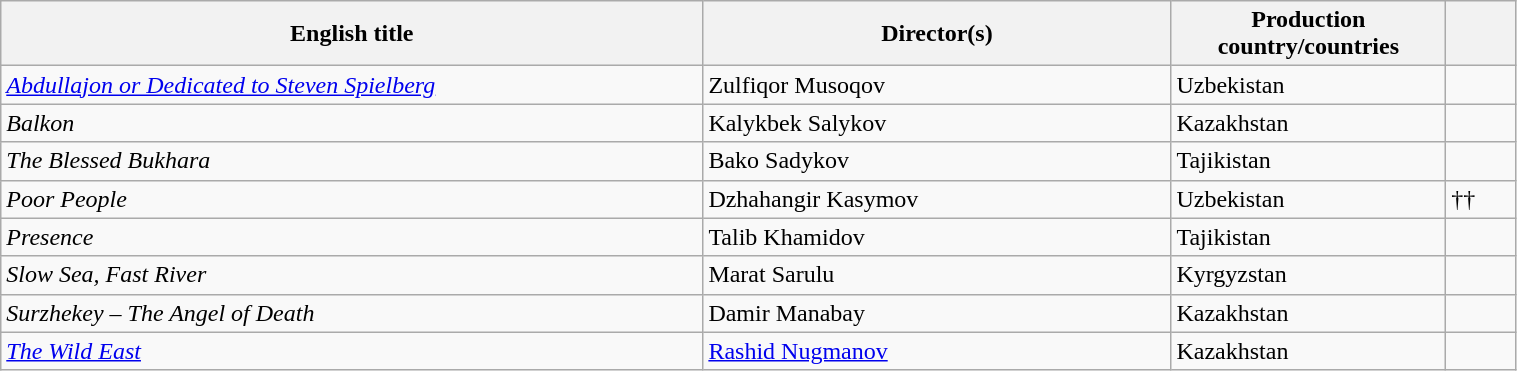<table class="sortable wikitable" width="80%" cellpadding="5">
<tr>
<th width="30%">English title</th>
<th width="20%">Director(s)</th>
<th width="10%">Production country/countries</th>
<th width="3%"></th>
</tr>
<tr>
<td><em><a href='#'>Abdullajon or Dedicated to Steven Spielberg</a></em></td>
<td>Zulfiqor Musoqov</td>
<td>Uzbekistan</td>
<td></td>
</tr>
<tr>
<td><em>Balkon</em></td>
<td>Kalykbek Salykov</td>
<td>Kazakhstan</td>
<td></td>
</tr>
<tr>
<td><em>The Blessed Bukhara</em></td>
<td>Bako Sadykov</td>
<td>Tajikistan</td>
<td></td>
</tr>
<tr>
<td><em>Poor People</em></td>
<td>Dzhahangir Kasymov</td>
<td>Uzbekistan</td>
<td>††</td>
</tr>
<tr>
<td><em>Presence</em></td>
<td>Talib Khamidov</td>
<td>Tajikistan</td>
<td></td>
</tr>
<tr>
<td><em>Slow Sea, Fast River</em></td>
<td>Marat Sarulu</td>
<td>Kyrgyzstan</td>
<td></td>
</tr>
<tr>
<td><em>Surzhekey – The Angel of Death</em></td>
<td>Damir Manabay</td>
<td>Kazakhstan</td>
<td></td>
</tr>
<tr>
<td><em><a href='#'>The Wild East</a></em></td>
<td><a href='#'>Rashid Nugmanov</a></td>
<td>Kazakhstan</td>
<td></td>
</tr>
</table>
